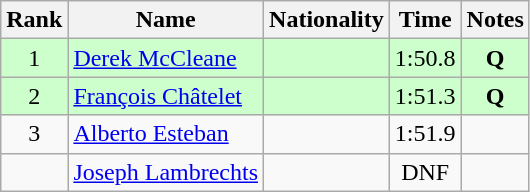<table class="wikitable sortable" style="text-align:center">
<tr>
<th>Rank</th>
<th>Name</th>
<th>Nationality</th>
<th>Time</th>
<th>Notes</th>
</tr>
<tr bgcolor=ccffcc>
<td>1</td>
<td align=left><a href='#'>Derek McCleane</a></td>
<td align=left></td>
<td>1:50.8</td>
<td><strong>Q</strong></td>
</tr>
<tr bgcolor=ccffcc>
<td>2</td>
<td align=left><a href='#'>François Châtelet</a></td>
<td align=left></td>
<td>1:51.3</td>
<td><strong>Q</strong></td>
</tr>
<tr>
<td>3</td>
<td align=left><a href='#'>Alberto Esteban</a></td>
<td align=left></td>
<td>1:51.9</td>
<td></td>
</tr>
<tr>
<td></td>
<td align=left><a href='#'>Joseph Lambrechts</a></td>
<td align=left></td>
<td>DNF</td>
<td></td>
</tr>
</table>
